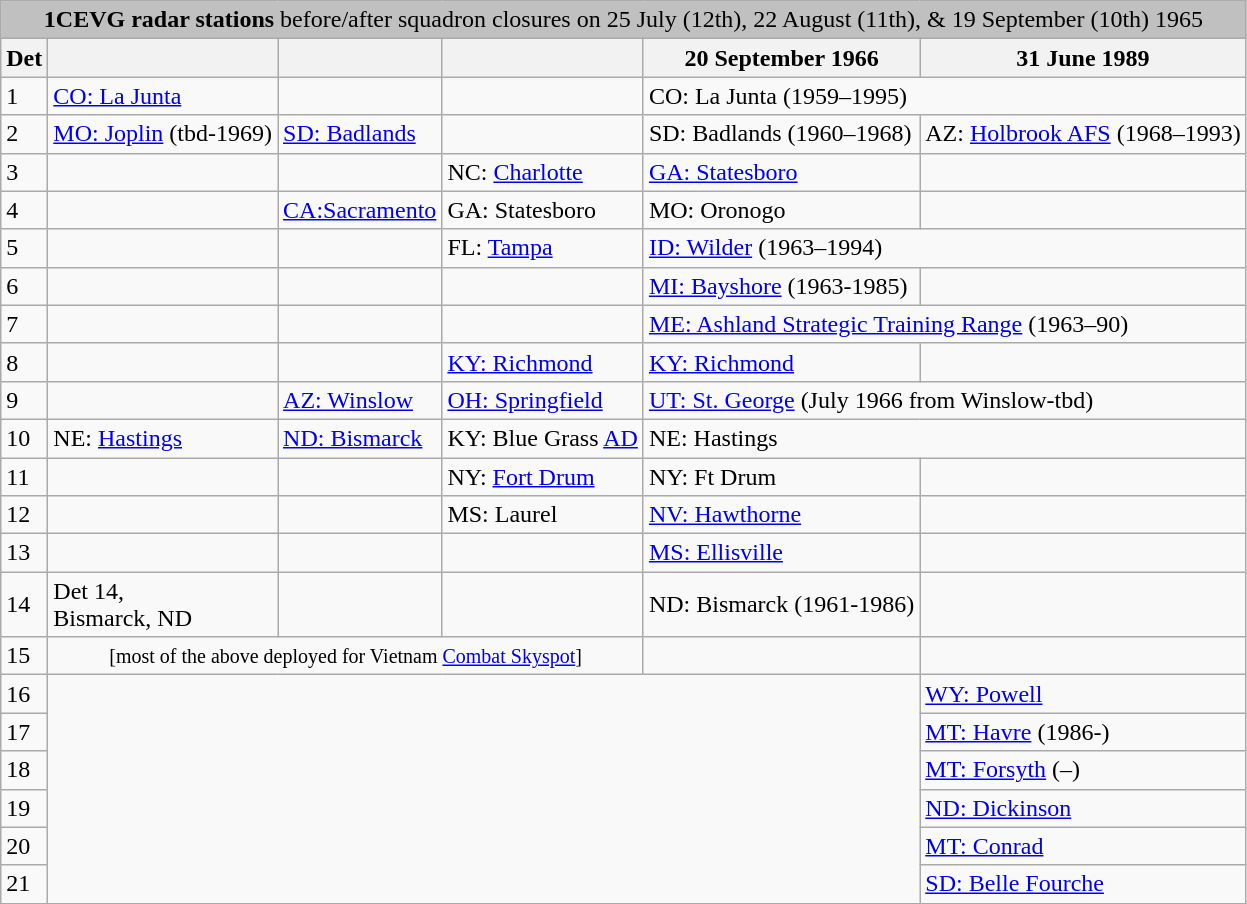<table class="wikitable" align="left">
<tr>
<td colspan="6" bgcolor="silver" align=center><strong>1CEVG radar stations</strong> before/after squadron closures on 25 July (12th), 22 August (11th), & 19 September (10th) 1965 </td>
</tr>
<tr>
<th>Det</th>
<th></th>
<th></th>
<th></th>
<th>20 September 1966</th>
<th>31 June 1989</th>
</tr>
<tr>
<td>1</td>
<td><a href='#'>CO: La Junta</a></td>
<td></td>
<td></td>
<td colspan=2>CO: La Junta (1959–1995)</td>
</tr>
<tr>
<td>2</td>
<td><a href='#'>MO: Joplin</a> (tbd-1969)</td>
<td><a href='#'>SD: Badlands</a></td>
<td></td>
<td>SD: Badlands (1960–1968)</td>
<td>AZ: <a href='#'>Holbrook AFS</a> (1968–1993)</td>
</tr>
<tr>
<td>3</td>
<td></td>
<td></td>
<td>NC: <a href='#'>Charlotte</a></td>
<td><a href='#'>GA: Statesboro</a></td>
<td></td>
</tr>
<tr>
<td>4</td>
<td></td>
<td><a href='#'>CA:Sacramento</a></td>
<td>GA: Statesboro</td>
<td>MO: Oronogo</td>
<td></td>
</tr>
<tr>
<td>5</td>
<td></td>
<td></td>
<td>FL: <a href='#'>Tampa</a></td>
<td colspan=2><a href='#'>ID: Wilder</a> (1963–1994)</td>
</tr>
<tr>
<td>6</td>
<td></td>
<td></td>
<td></td>
<td><a href='#'>MI: Bayshore</a> (1963-1985)</td>
</tr>
<tr>
<td>7</td>
<td></td>
<td></td>
<td></td>
<td colspan=2><a href='#'>ME: Ashland Strategic Training Range</a> (1963–90)</td>
</tr>
<tr>
<td>8</td>
<td></td>
<td></td>
<td><a href='#'>KY: Richmond</a> </td>
<td><a href='#'>KY: Richmond</a></td>
<td></td>
</tr>
<tr>
<td>9</td>
<td></td>
<td><a href='#'>AZ: Winslow</a></td>
<td><a href='#'>OH: Springfield</a></td>
<td colspan=2><a href='#'>UT: St. George</a> (July 1966 from Winslow-tbd)</td>
</tr>
<tr>
<td>10</td>
<td>NE: <a href='#'>Hastings</a> </td>
<td><a href='#'>ND: Bismarck</a></td>
<td>KY: Blue Grass <a href='#'>AD</a></td>
<td colspan=2>NE: Hastings</td>
</tr>
<tr>
<td>11</td>
<td></td>
<td></td>
<td>NY: <a href='#'>Fort Drum</a></td>
<td>NY: Ft Drum</td>
<td></td>
</tr>
<tr>
<td>12</td>
<td></td>
<td></td>
<td>MS: Laurel</td>
<td><a href='#'>NV: Hawthorne</a></td>
<td></td>
</tr>
<tr>
<td>13</td>
<td></td>
<td></td>
<td></td>
<td><a href='#'>MS: Ellisville</a></td>
</tr>
<tr>
<td>14</td>
<td>Det 14,<br>Bismarck, ND</td>
<td></td>
<td></td>
<td>ND: Bismarck (1961-1986)</td>
<td></td>
</tr>
<tr>
<td>15</td>
<td colspan=3 align=center><small>[most of the above deployed for Vietnam <a href='#'>Combat Skyspot</a>]</small></td>
<td></td>
<td></td>
</tr>
<tr>
<td>16</td>
<td colspan=4 rowspan=6 align=right></td>
<td><a href='#'>WY: Powell</a></td>
</tr>
<tr>
<td>17</td>
<td><a href='#'>MT: Havre</a> (1986-)</td>
</tr>
<tr>
<td>18</td>
<td><a href='#'>MT: Forsyth</a> (–)</td>
</tr>
<tr>
<td>19</td>
<td><a href='#'>ND: Dickinson</a></td>
</tr>
<tr>
<td>20</td>
<td><a href='#'>MT: Conrad</a></td>
</tr>
<tr>
<td>21</td>
<td><a href='#'>SD: Belle Fourche</a></td>
</tr>
<tr>
</tr>
</table>
